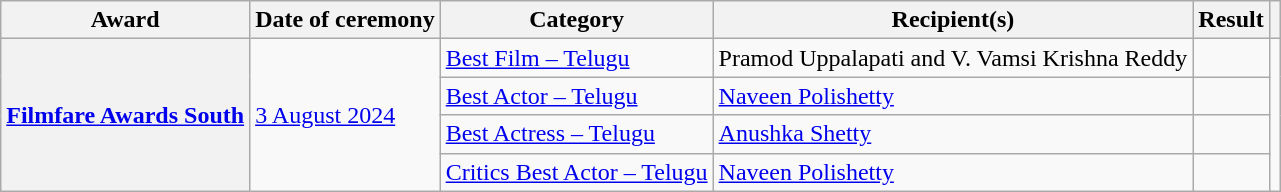<table class="wikitable plainrowheaders sortable">
<tr>
<th scope="col">Award</th>
<th scope="col">Date of ceremony</th>
<th scope="col">Category</th>
<th scope="col">Recipient(s)</th>
<th scope="col">Result</th>
<th scope="col" class="unsortable"></th>
</tr>
<tr>
<th rowspan="4" scope="row"><a href='#'>Filmfare Awards South</a></th>
<td rowspan="4"><a href='#'>3 August 2024</a></td>
<td><a href='#'>Best Film – Telugu</a></td>
<td>Pramod Uppalapati and V. Vamsi Krishna Reddy</td>
<td></td>
<td rowspan="4"></td>
</tr>
<tr>
<td><a href='#'>Best Actor – Telugu</a></td>
<td><a href='#'>Naveen Polishetty</a></td>
<td></td>
</tr>
<tr>
<td><a href='#'>Best Actress – Telugu</a></td>
<td><a href='#'>Anushka Shetty</a></td>
<td></td>
</tr>
<tr>
<td><a href='#'>Critics Best Actor – Telugu</a></td>
<td><a href='#'>Naveen Polishetty</a></td>
<td></td>
</tr>
</table>
